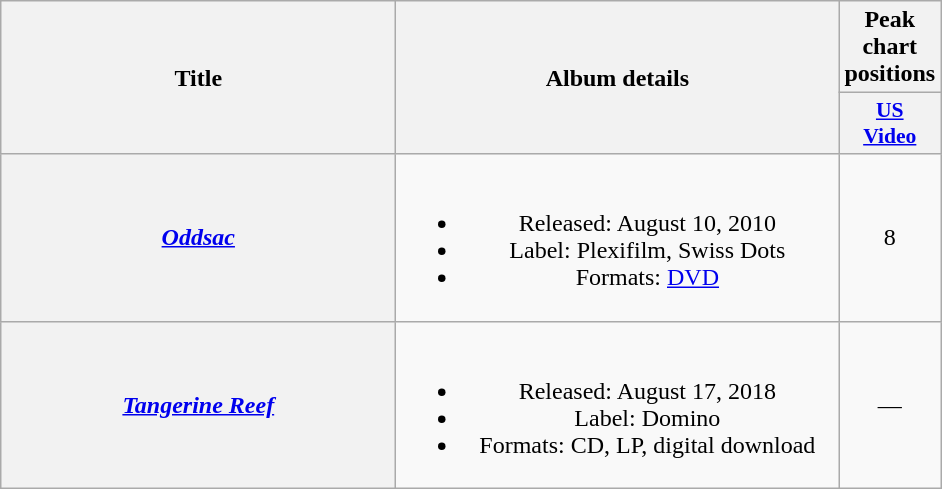<table class="wikitable plainrowheaders" style="text-align:center;">
<tr>
<th scope="col" rowspan="2" style="width:16em;">Title</th>
<th scope="col" rowspan="2" style="width:18em;">Album details</th>
<th scope="col">Peak chart positions</th>
</tr>
<tr>
<th scope="col" style="width:3em;font-size:90%;"><a href='#'>US<br>Video</a><br></th>
</tr>
<tr>
<th scope="row"><em><a href='#'>Oddsac</a></em></th>
<td><br><ul><li>Released: August 10, 2010</li><li>Label: Plexifilm, Swiss Dots</li><li>Formats: <a href='#'>DVD</a></li></ul></td>
<td>8</td>
</tr>
<tr>
<th scope="row"><em><a href='#'>Tangerine Reef</a></em></th>
<td><br><ul><li>Released: August 17, 2018</li><li>Label: Domino</li><li>Formats: CD, LP, digital download</li></ul></td>
<td>—</td>
</tr>
</table>
